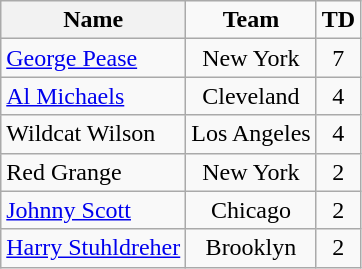<table class="wikitable">
<tr>
<th>Name</th>
<td align="center"><strong>Team</strong></td>
<td><strong>TD</strong></td>
</tr>
<tr align="center">
<td align="left"><a href='#'>George Pease</a></td>
<td>New York</td>
<td>7</td>
</tr>
<tr align="center">
<td align="left"><a href='#'>Al Michaels</a></td>
<td>Cleveland</td>
<td>4</td>
</tr>
<tr align="center">
<td align="left">Wildcat Wilson</td>
<td>Los Angeles</td>
<td>4</td>
</tr>
<tr align="center">
<td align="left">Red Grange</td>
<td>New York</td>
<td>2</td>
</tr>
<tr align="center">
<td align="left"><a href='#'>Johnny Scott</a></td>
<td>Chicago</td>
<td>2</td>
</tr>
<tr align="center">
<td align="left"><a href='#'>Harry Stuhldreher</a></td>
<td>Brooklyn</td>
<td>2</td>
</tr>
</table>
